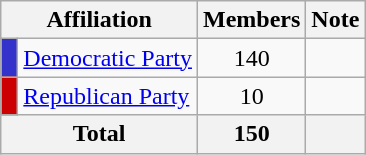<table class="wikitable">
<tr>
<th colspan="2" align="center" valign="bottom">Affiliation</th>
<th valign="bottom">Members</th>
<th valign="bottom">Note</th>
</tr>
<tr>
<td bgcolor="#3333CC"> </td>
<td><a href='#'>Democratic Party</a></td>
<td align="center">140</td>
<td></td>
</tr>
<tr>
<td bgcolor="#CC0000"> </td>
<td><a href='#'>Republican Party</a></td>
<td align="center">10</td>
<td></td>
</tr>
<tr>
<th colspan="2" align="center"><strong>Total</strong></th>
<th align="center"><strong>150</strong></th>
<th></th>
</tr>
</table>
